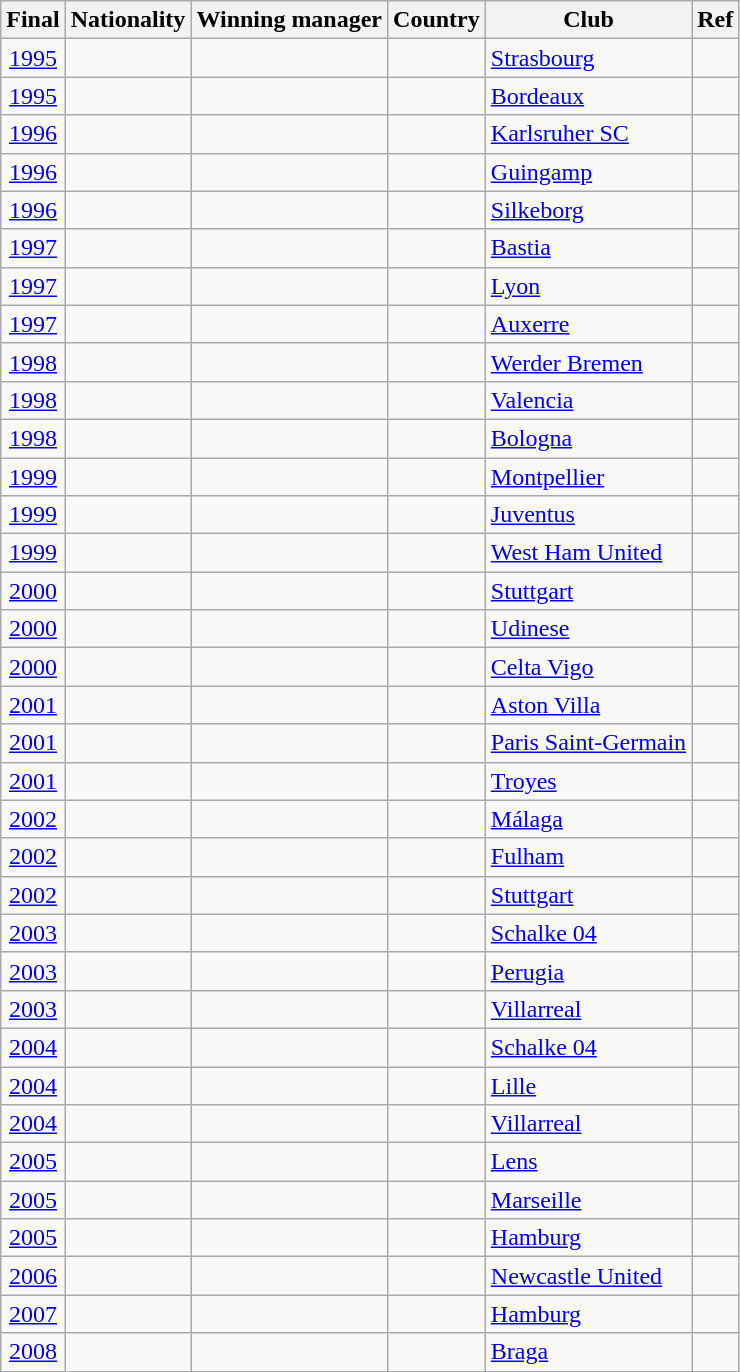<table class="sortable wikitable">
<tr>
<th>Final</th>
<th>Nationality</th>
<th>Winning manager</th>
<th>Country</th>
<th>Club</th>
<th class="unsortable">Ref</th>
</tr>
<tr>
<td align=center><a href='#'>1995</a></td>
<td></td>
<td></td>
<td></td>
<td><a href='#'>Strasbourg</a></td>
<td align=center></td>
</tr>
<tr>
<td align=center><a href='#'>1995</a></td>
<td></td>
<td></td>
<td></td>
<td><a href='#'>Bordeaux</a></td>
<td align=center></td>
</tr>
<tr>
<td align=center><a href='#'>1996</a></td>
<td></td>
<td></td>
<td></td>
<td><a href='#'>Karlsruher SC</a></td>
<td align=center></td>
</tr>
<tr>
<td align=center><a href='#'>1996</a></td>
<td></td>
<td></td>
<td></td>
<td><a href='#'>Guingamp</a></td>
<td align=center></td>
</tr>
<tr>
<td align=center><a href='#'>1996</a></td>
<td></td>
<td></td>
<td></td>
<td><a href='#'>Silkeborg</a></td>
<td align=center></td>
</tr>
<tr>
<td align=center><a href='#'>1997</a></td>
<td></td>
<td></td>
<td></td>
<td><a href='#'>Bastia</a></td>
<td align=center></td>
</tr>
<tr>
<td align=center><a href='#'>1997</a></td>
<td></td>
<td></td>
<td></td>
<td><a href='#'>Lyon</a></td>
<td align=center></td>
</tr>
<tr>
<td align=center><a href='#'>1997</a></td>
<td></td>
<td></td>
<td></td>
<td><a href='#'>Auxerre</a></td>
<td align=center></td>
</tr>
<tr>
<td align=center><a href='#'>1998</a></td>
<td></td>
<td></td>
<td></td>
<td><a href='#'>Werder Bremen</a></td>
<td align=center></td>
</tr>
<tr>
<td align=center><a href='#'>1998</a></td>
<td></td>
<td></td>
<td></td>
<td><a href='#'>Valencia</a></td>
<td align=center></td>
</tr>
<tr>
<td align=center><a href='#'>1998</a></td>
<td></td>
<td></td>
<td></td>
<td><a href='#'>Bologna</a></td>
<td align=center></td>
</tr>
<tr>
<td align=center><a href='#'>1999</a></td>
<td></td>
<td></td>
<td></td>
<td><a href='#'>Montpellier</a></td>
<td align=center></td>
</tr>
<tr>
<td align=center><a href='#'>1999</a></td>
<td></td>
<td></td>
<td></td>
<td><a href='#'>Juventus</a></td>
<td align=center></td>
</tr>
<tr>
<td align=center><a href='#'>1999</a></td>
<td></td>
<td></td>
<td></td>
<td><a href='#'>West Ham United</a></td>
<td align=center></td>
</tr>
<tr>
<td align=center><a href='#'>2000</a></td>
<td></td>
<td></td>
<td></td>
<td><a href='#'>Stuttgart</a></td>
<td align=center></td>
</tr>
<tr>
<td align=center><a href='#'>2000</a></td>
<td></td>
<td></td>
<td></td>
<td><a href='#'>Udinese</a></td>
<td align=center></td>
</tr>
<tr>
<td align=center><a href='#'>2000</a></td>
<td></td>
<td></td>
<td></td>
<td><a href='#'>Celta Vigo</a></td>
<td align=center></td>
</tr>
<tr>
<td align=center><a href='#'>2001</a></td>
<td></td>
<td></td>
<td></td>
<td><a href='#'>Aston Villa</a></td>
<td align=center></td>
</tr>
<tr>
<td align=center><a href='#'>2001</a></td>
<td></td>
<td></td>
<td></td>
<td><a href='#'>Paris Saint-Germain</a></td>
<td align=center></td>
</tr>
<tr>
<td align=center><a href='#'>2001</a></td>
<td></td>
<td></td>
<td></td>
<td><a href='#'>Troyes</a></td>
<td align=center></td>
</tr>
<tr>
<td align=center><a href='#'>2002</a></td>
<td></td>
<td></td>
<td></td>
<td><a href='#'>Málaga</a></td>
<td align=center></td>
</tr>
<tr>
<td align=center><a href='#'>2002</a></td>
<td></td>
<td></td>
<td></td>
<td><a href='#'>Fulham</a></td>
<td align=center></td>
</tr>
<tr>
<td align=center><a href='#'>2002</a></td>
<td></td>
<td></td>
<td></td>
<td><a href='#'>Stuttgart</a></td>
<td align=center></td>
</tr>
<tr>
<td align=center><a href='#'>2003</a></td>
<td></td>
<td></td>
<td></td>
<td><a href='#'>Schalke 04</a></td>
<td align=center></td>
</tr>
<tr>
<td align=center><a href='#'>2003</a></td>
<td></td>
<td></td>
<td></td>
<td><a href='#'>Perugia</a></td>
<td align=center></td>
</tr>
<tr>
<td align=center><a href='#'>2003</a></td>
<td></td>
<td></td>
<td></td>
<td><a href='#'>Villarreal</a></td>
<td align=center></td>
</tr>
<tr>
<td align=center><a href='#'>2004</a></td>
<td></td>
<td></td>
<td></td>
<td><a href='#'>Schalke 04</a></td>
<td align=center></td>
</tr>
<tr>
<td align=center><a href='#'>2004</a></td>
<td></td>
<td></td>
<td></td>
<td><a href='#'>Lille</a></td>
<td align=center></td>
</tr>
<tr>
<td align=center><a href='#'>2004</a></td>
<td></td>
<td></td>
<td></td>
<td><a href='#'>Villarreal</a></td>
<td align=center></td>
</tr>
<tr>
<td align=center><a href='#'>2005</a></td>
<td></td>
<td></td>
<td></td>
<td><a href='#'>Lens</a></td>
<td align=center></td>
</tr>
<tr>
<td align=center><a href='#'>2005</a></td>
<td></td>
<td></td>
<td></td>
<td><a href='#'>Marseille</a></td>
<td align=center></td>
</tr>
<tr>
<td align=center><a href='#'>2005</a></td>
<td></td>
<td></td>
<td></td>
<td><a href='#'>Hamburg</a></td>
<td align=center></td>
</tr>
<tr>
<td align=center><a href='#'>2006</a></td>
<td></td>
<td></td>
<td></td>
<td><a href='#'>Newcastle United</a></td>
<td align=center></td>
</tr>
<tr>
<td align=center><a href='#'>2007</a></td>
<td></td>
<td></td>
<td></td>
<td><a href='#'>Hamburg</a></td>
<td align=center></td>
</tr>
<tr>
<td align=center><a href='#'>2008</a></td>
<td></td>
<td></td>
<td></td>
<td><a href='#'>Braga</a></td>
<td align=center></td>
</tr>
</table>
